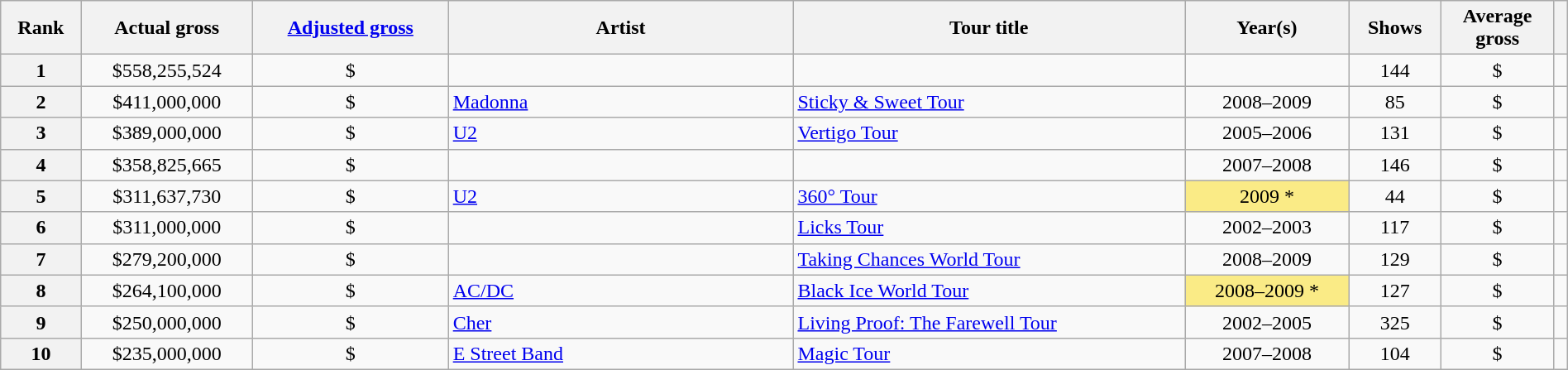<table class="wikitable sortable plainrowheaders" style="text-align:center;" width=100%>
<tr>
<th class="unsortable">Rank</th>
<th>Actual gross</th>
<th><a href='#'>Adjusted gross</a> <br></th>
<th width=22%>Artist</th>
<th width=25%>Tour title</th>
<th>Year(s)</th>
<th>Shows</th>
<th>Average<br>gross</th>
<th class="unsortable"></th>
</tr>
<tr>
<th>1</th>
<td>$558,255,524</td>
<td>$</td>
<td style="text-align:left"></td>
<td style="text-align:left"></td>
<td></td>
<td>144</td>
<td>$</td>
<td></td>
</tr>
<tr>
<th>2</th>
<td>$411,000,000</td>
<td>$</td>
<td style="text-align:left"><a href='#'>Madonna</a></td>
<td style="text-align:left"><a href='#'>Sticky & Sweet Tour</a></td>
<td>2008–2009</td>
<td>85</td>
<td>$</td>
<td></td>
</tr>
<tr>
<th>3</th>
<td>$389,000,000</td>
<td>$</td>
<td style="text-align:left"><a href='#'>U2</a></td>
<td style="text-align:left"><a href='#'>Vertigo Tour</a></td>
<td>2005–2006</td>
<td>131</td>
<td>$</td>
<td></td>
</tr>
<tr>
<th>4</th>
<td>$358,825,665</td>
<td>$</td>
<td style="text-align:left"></td>
<td style="text-align:left"></td>
<td>2007–2008</td>
<td>146</td>
<td>$</td>
<td></td>
</tr>
<tr>
<th>5</th>
<td>$311,637,730</td>
<td>$</td>
<td style="text-align:left"><a href='#'>U2</a></td>
<td style="text-align:left"><a href='#'>360° Tour</a></td>
<td style="background:#FAEB86;">2009 *</td>
<td>44</td>
<td>$</td>
<td></td>
</tr>
<tr>
<th>6</th>
<td>$311,000,000</td>
<td>$</td>
<td style="text-align:left"></td>
<td style="text-align:left"><a href='#'>Licks Tour</a></td>
<td>2002–2003</td>
<td>117</td>
<td>$</td>
<td></td>
</tr>
<tr>
<th>7</th>
<td>$279,200,000</td>
<td>$</td>
<td style="text-align:left"></td>
<td style="text-align:left"><a href='#'>Taking Chances World Tour</a></td>
<td>2008–2009</td>
<td>129</td>
<td>$</td>
<td></td>
</tr>
<tr>
<th>8</th>
<td>$264,100,000</td>
<td>$</td>
<td style="text-align:left"><a href='#'>AC/DC</a></td>
<td style="text-align:left"><a href='#'>Black Ice World Tour</a></td>
<td style="background:#FAEB86;">2008–2009 *</td>
<td>127</td>
<td>$</td>
<td></td>
</tr>
<tr>
<th>9</th>
<td>$250,000,000</td>
<td>$</td>
<td style="text-align:left"><a href='#'>Cher</a></td>
<td style="text-align:left"><a href='#'>Living Proof: The Farewell Tour</a></td>
<td>2002–2005</td>
<td>325</td>
<td>$</td>
<td></td>
</tr>
<tr>
<th>10</th>
<td>$235,000,000</td>
<td>$</td>
<td style="text-align:left"><a href='#'>E Street Band</a></td>
<td style="text-align:left"><a href='#'>Magic Tour</a></td>
<td>2007–2008</td>
<td>104</td>
<td>$</td>
<td><br></td>
</tr>
</table>
